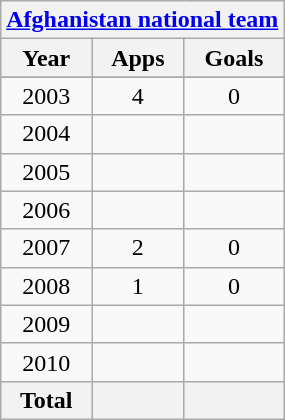<table class="wikitable" style="text-align:center">
<tr>
<th colspan=3><a href='#'>Afghanistan national team</a></th>
</tr>
<tr>
<th>Year</th>
<th>Apps</th>
<th>Goals</th>
</tr>
<tr>
</tr>
<tr>
<td>2003</td>
<td>4</td>
<td>0</td>
</tr>
<tr>
<td>2004</td>
<td></td>
<td></td>
</tr>
<tr>
<td>2005</td>
<td></td>
<td></td>
</tr>
<tr>
<td>2006</td>
<td></td>
<td></td>
</tr>
<tr>
<td>2007</td>
<td>2</td>
<td>0</td>
</tr>
<tr>
<td>2008</td>
<td>1</td>
<td>0</td>
</tr>
<tr>
<td>2009</td>
<td></td>
<td></td>
</tr>
<tr>
<td>2010</td>
<td></td>
<td></td>
</tr>
<tr>
<th>Total</th>
<th></th>
<th></th>
</tr>
</table>
